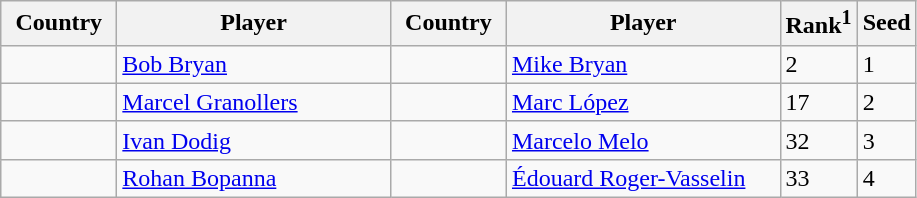<table class="sortable wikitable">
<tr>
<th width="70">Country</th>
<th width="175">Player</th>
<th width="70">Country</th>
<th width="175">Player</th>
<th>Rank<sup>1</sup></th>
<th>Seed</th>
</tr>
<tr>
<td></td>
<td><a href='#'>Bob Bryan</a></td>
<td></td>
<td><a href='#'>Mike Bryan</a></td>
<td>2</td>
<td>1</td>
</tr>
<tr>
<td></td>
<td><a href='#'>Marcel Granollers</a></td>
<td></td>
<td><a href='#'>Marc López</a></td>
<td>17</td>
<td>2</td>
</tr>
<tr>
<td></td>
<td><a href='#'>Ivan Dodig</a></td>
<td></td>
<td><a href='#'>Marcelo Melo</a></td>
<td>32</td>
<td>3</td>
</tr>
<tr>
<td></td>
<td><a href='#'>Rohan Bopanna</a></td>
<td></td>
<td><a href='#'>Édouard Roger-Vasselin</a></td>
<td>33</td>
<td>4</td>
</tr>
</table>
